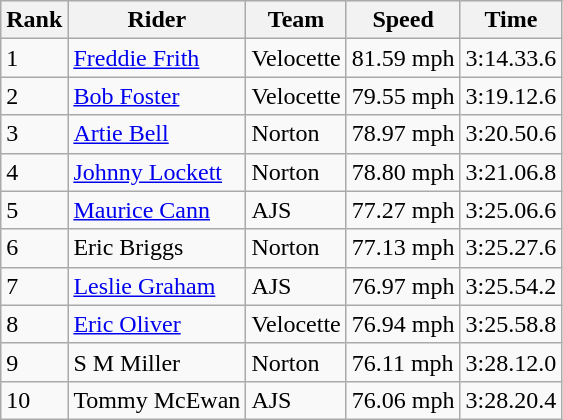<table class="wikitable">
<tr style="background:#efefef;">
<th>Rank</th>
<th>Rider</th>
<th>Team</th>
<th>Speed</th>
<th>Time</th>
</tr>
<tr>
<td>1</td>
<td> <a href='#'>Freddie Frith</a></td>
<td>Velocette</td>
<td>81.59 mph</td>
<td>3:14.33.6</td>
</tr>
<tr>
<td>2</td>
<td> <a href='#'>Bob Foster</a></td>
<td>Velocette</td>
<td>79.55 mph</td>
<td>3:19.12.6</td>
</tr>
<tr>
<td>3</td>
<td> <a href='#'>Artie Bell</a></td>
<td>Norton</td>
<td>78.97 mph</td>
<td>3:20.50.6</td>
</tr>
<tr>
<td>4</td>
<td> <a href='#'>Johnny Lockett</a></td>
<td>Norton</td>
<td>78.80 mph</td>
<td>3:21.06.8</td>
</tr>
<tr>
<td>5</td>
<td> <a href='#'>Maurice Cann</a></td>
<td>AJS</td>
<td>77.27 mph</td>
<td>3:25.06.6</td>
</tr>
<tr>
<td>6</td>
<td> Eric Briggs</td>
<td>Norton</td>
<td>77.13 mph</td>
<td>3:25.27.6</td>
</tr>
<tr>
<td>7</td>
<td> <a href='#'>Leslie Graham</a></td>
<td>AJS</td>
<td>76.97 mph</td>
<td>3:25.54.2</td>
</tr>
<tr>
<td>8</td>
<td> <a href='#'>Eric Oliver</a></td>
<td>Velocette</td>
<td>76.94 mph</td>
<td>3:25.58.8</td>
</tr>
<tr>
<td>9</td>
<td> S M Miller</td>
<td>Norton</td>
<td>76.11 mph</td>
<td>3:28.12.0</td>
</tr>
<tr>
<td>10</td>
<td> Tommy McEwan</td>
<td>AJS</td>
<td>76.06 mph</td>
<td>3:28.20.4</td>
</tr>
</table>
